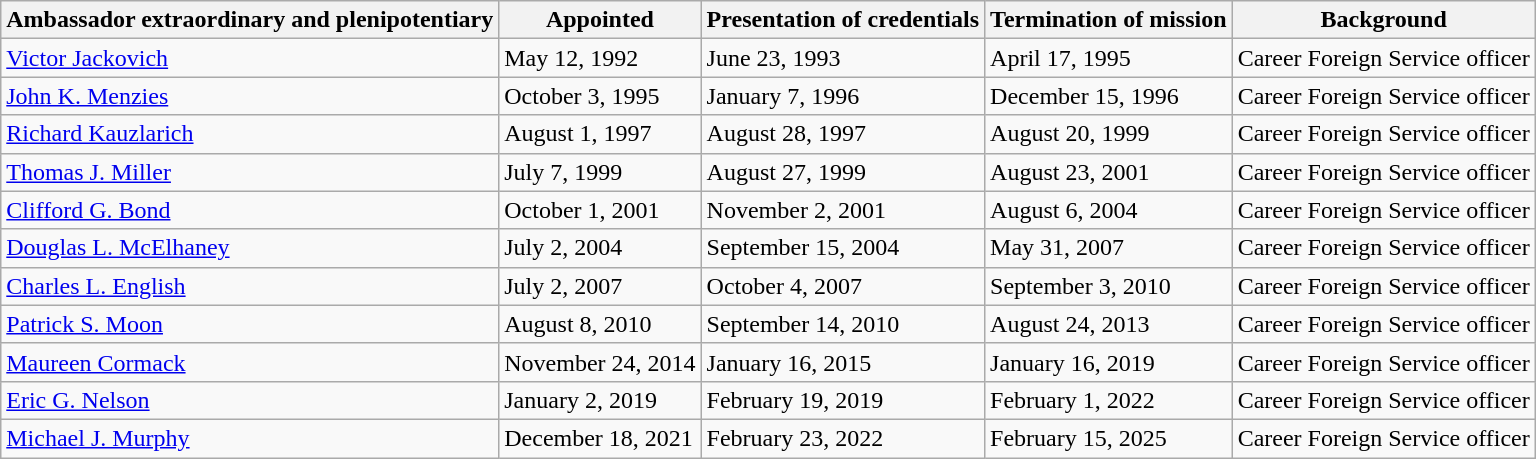<table class=wikitable>
<tr>
<th>Ambassador extraordinary and plenipotentiary</th>
<th>Appointed</th>
<th>Presentation of credentials</th>
<th>Termination of mission</th>
<th>Background</th>
</tr>
<tr>
<td><a href='#'>Victor Jackovich</a></td>
<td>May 12, 1992</td>
<td>June 23, 1993</td>
<td>April 17, 1995</td>
<td>Career Foreign Service officer</td>
</tr>
<tr>
<td><a href='#'>John K. Menzies</a></td>
<td>October 3, 1995</td>
<td>January 7, 1996</td>
<td>December 15, 1996</td>
<td>Career Foreign Service officer</td>
</tr>
<tr>
<td><a href='#'>Richard Kauzlarich</a></td>
<td>August 1, 1997</td>
<td>August 28, 1997</td>
<td>August 20, 1999</td>
<td>Career Foreign Service officer</td>
</tr>
<tr>
<td><a href='#'>Thomas J. Miller</a></td>
<td>July 7, 1999</td>
<td>August 27, 1999</td>
<td>August 23, 2001</td>
<td>Career Foreign Service officer</td>
</tr>
<tr>
<td><a href='#'>Clifford G. Bond</a></td>
<td>October 1, 2001</td>
<td>November 2, 2001</td>
<td>August 6, 2004</td>
<td>Career Foreign Service officer</td>
</tr>
<tr>
<td><a href='#'>Douglas L. McElhaney</a></td>
<td>July 2, 2004</td>
<td>September 15, 2004</td>
<td>May 31, 2007</td>
<td>Career Foreign Service officer</td>
</tr>
<tr>
<td><a href='#'>Charles L. English</a></td>
<td>July 2, 2007</td>
<td>October 4, 2007</td>
<td>September 3, 2010</td>
<td>Career Foreign Service officer</td>
</tr>
<tr>
<td><a href='#'>Patrick S. Moon</a></td>
<td>August 8, 2010</td>
<td>September 14, 2010</td>
<td>August 24, 2013</td>
<td>Career Foreign Service officer</td>
</tr>
<tr>
<td><a href='#'>Maureen Cormack</a></td>
<td>November 24, 2014</td>
<td>January 16, 2015</td>
<td>January 16, 2019</td>
<td>Career Foreign Service officer</td>
</tr>
<tr>
<td><a href='#'>Eric G. Nelson</a></td>
<td>January 2, 2019</td>
<td>February 19, 2019</td>
<td>February 1,  2022</td>
<td>Career Foreign Service officer</td>
</tr>
<tr>
<td><a href='#'>Michael J. Murphy</a></td>
<td>December 18, 2021</td>
<td>February 23, 2022</td>
<td>February 15, 2025</td>
<td>Career Foreign Service officer</td>
</tr>
</table>
